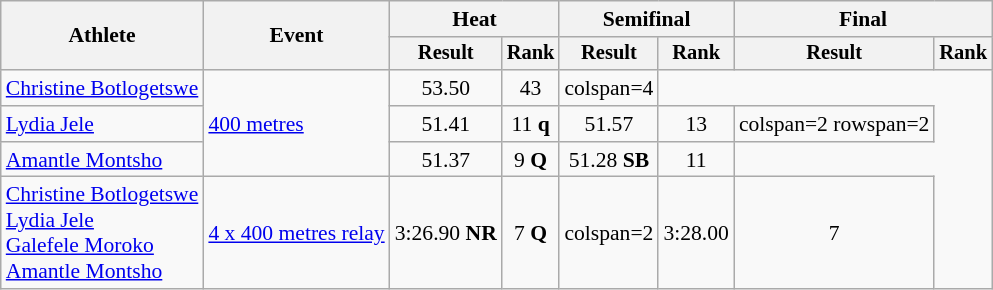<table class="wikitable" style="font-size:90%">
<tr>
<th rowspan="2">Athlete</th>
<th rowspan="2">Event</th>
<th colspan="2">Heat</th>
<th colspan="2">Semifinal</th>
<th colspan="2">Final</th>
</tr>
<tr style="font-size:95%">
<th>Result</th>
<th>Rank</th>
<th>Result</th>
<th>Rank</th>
<th>Result</th>
<th>Rank</th>
</tr>
<tr style=text-align:center>
<td style=text-align:left><a href='#'>Christine Botlogetswe</a></td>
<td style=text-align:left rowspan=3><a href='#'>400 metres</a></td>
<td>53.50</td>
<td>43</td>
<td>colspan=4 </td>
</tr>
<tr style=text-align:center>
<td style=text-align:left><a href='#'>Lydia Jele</a></td>
<td>51.41</td>
<td>11 <strong>q</strong></td>
<td>51.57</td>
<td>13</td>
<td>colspan=2 rowspan=2 </td>
</tr>
<tr style=text-align:center>
<td style=text-align:left><a href='#'>Amantle Montsho</a></td>
<td>51.37</td>
<td>9 <strong>Q</strong></td>
<td>51.28 <strong>SB</strong></td>
<td>11</td>
</tr>
<tr style=text-align:center>
<td style=text-align:left><a href='#'>Christine Botlogetswe</a><br><a href='#'>Lydia Jele</a><br><a href='#'>Galefele Moroko</a><br><a href='#'>Amantle Montsho</a></td>
<td style=text-align:left><a href='#'>4 x 400 metres relay</a></td>
<td>3:26.90 <strong>NR</strong></td>
<td>7 <strong>Q</strong></td>
<td>colspan=2</td>
<td>3:28.00</td>
<td>7</td>
</tr>
</table>
